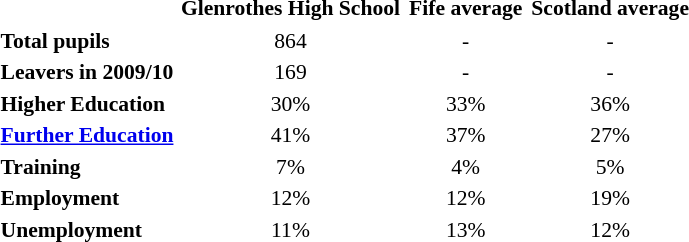<table class="toccolours" style="float: right; margin:0.5 0.5 0.5em 1em; font-size: 90%; text-align:center;">
<tr>
<th></th>
<th style="padding:2px;">Glenrothes High School</th>
<th style="padding:2px;">Fife average</th>
<th style="padding:2px;">Scotland average</th>
</tr>
<tr>
<th style="text-align:left;">Total pupils</th>
<td>864</td>
<td>-</td>
<td>-</td>
</tr>
<tr>
<th style="text-align:left;">Leavers in 2009/10</th>
<td>169</td>
<td>-</td>
<td>-</td>
</tr>
<tr>
<th style="text-align:left;">Higher Education</th>
<td>30%</td>
<td>33%</td>
<td>36%</td>
</tr>
<tr>
<th style="text-align:left;"><a href='#'>Further Education</a></th>
<td>41%</td>
<td>37%</td>
<td>27%</td>
</tr>
<tr>
<th style="text-align:left;">Training</th>
<td>7%</td>
<td>4%</td>
<td>5%</td>
</tr>
<tr>
<th style="text-align:left;">Employment</th>
<td>12%</td>
<td>12%</td>
<td>19%</td>
</tr>
<tr>
<th style="text-align:left;">Unemployment</th>
<td>11%</td>
<td>13%</td>
<td>12%</td>
</tr>
</table>
